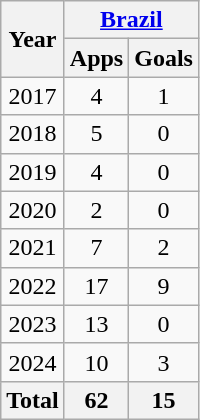<table class="wikitable" style="text-align:center">
<tr>
<th rowspan=2>Year</th>
<th colspan=2><a href='#'>Brazil</a></th>
</tr>
<tr>
<th>Apps</th>
<th>Goals</th>
</tr>
<tr>
<td>2017</td>
<td>4</td>
<td>1</td>
</tr>
<tr>
<td>2018</td>
<td>5</td>
<td>0</td>
</tr>
<tr>
<td>2019</td>
<td>4</td>
<td>0</td>
</tr>
<tr>
<td>2020</td>
<td>2</td>
<td>0</td>
</tr>
<tr>
<td>2021</td>
<td>7</td>
<td>2</td>
</tr>
<tr>
<td>2022</td>
<td>17</td>
<td>9</td>
</tr>
<tr>
<td>2023</td>
<td>13</td>
<td>0</td>
</tr>
<tr>
<td>2024</td>
<td>10</td>
<td>3</td>
</tr>
<tr>
<th>Total</th>
<th>62</th>
<th>15</th>
</tr>
</table>
